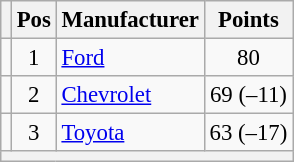<table class="wikitable" style="font-size: 95%">
<tr>
<th></th>
<th>Pos</th>
<th>Manufacturer</th>
<th>Points</th>
</tr>
<tr>
<td align="left"></td>
<td style="text-align:center;">1</td>
<td><a href='#'>Ford</a></td>
<td style="text-align:center;">80</td>
</tr>
<tr>
<td align="left"></td>
<td style="text-align:center;">2</td>
<td><a href='#'>Chevrolet</a></td>
<td style="text-align:center;">69 (–11)</td>
</tr>
<tr>
<td align="left"></td>
<td style="text-align:center;">3</td>
<td><a href='#'>Toyota</a></td>
<td style="text-align:center;">63 (–17)</td>
</tr>
<tr class="sortbottom">
<th colspan="9"></th>
</tr>
</table>
